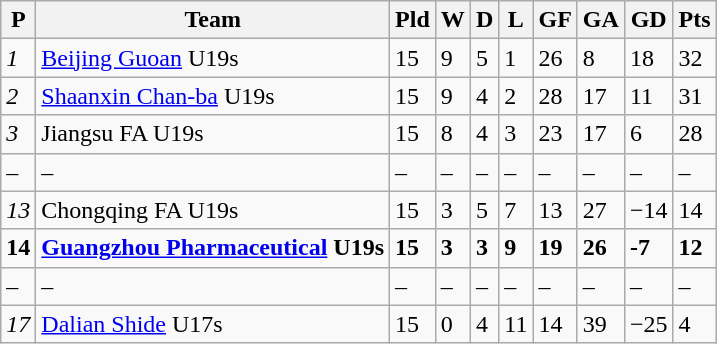<table class="wikitable sortable">
<tr>
<th>P</th>
<th>Team</th>
<th>Pld</th>
<th>W</th>
<th>D</th>
<th>L</th>
<th>GF</th>
<th>GA</th>
<th>GD</th>
<th>Pts</th>
</tr>
<tr>
<td><em>1</em></td>
<td><a href='#'>Beijing Guoan</a> U19s</td>
<td>15</td>
<td>9</td>
<td>5</td>
<td>1</td>
<td>26</td>
<td>8</td>
<td>18</td>
<td>32</td>
</tr>
<tr>
<td><em>2</em></td>
<td><a href='#'>Shaanxin Chan-ba</a> U19s</td>
<td>15</td>
<td>9</td>
<td>4</td>
<td>2</td>
<td>28</td>
<td>17</td>
<td>11</td>
<td>31</td>
</tr>
<tr>
<td><em>3</em></td>
<td>Jiangsu FA U19s</td>
<td>15</td>
<td>8</td>
<td>4</td>
<td>3</td>
<td>23</td>
<td>17</td>
<td>6</td>
<td>28</td>
</tr>
<tr>
<td>–</td>
<td>–</td>
<td>–</td>
<td>–</td>
<td>–</td>
<td>–</td>
<td>–</td>
<td>–</td>
<td>–</td>
<td>–</td>
</tr>
<tr>
<td><em>13</em></td>
<td>Chongqing FA U19s</td>
<td>15</td>
<td>3</td>
<td>5</td>
<td>7</td>
<td>13</td>
<td>27</td>
<td>−14</td>
<td>14</td>
</tr>
<tr>
<td><strong>14</strong></td>
<td><strong><a href='#'>Guangzhou Pharmaceutical</a> U19s</strong></td>
<td><strong>15</strong></td>
<td><strong>3</strong></td>
<td><strong>3</strong></td>
<td><strong>9</strong></td>
<td><strong>19</strong></td>
<td><strong>26</strong></td>
<td><strong>-7</strong></td>
<td><strong>12</strong></td>
</tr>
<tr>
<td>–</td>
<td>–</td>
<td>–</td>
<td>–</td>
<td>–</td>
<td>–</td>
<td>–</td>
<td>–</td>
<td>–</td>
<td>–</td>
</tr>
<tr>
<td><em>17</em></td>
<td><a href='#'>Dalian Shide</a> U17s</td>
<td>15</td>
<td>0</td>
<td>4</td>
<td>11</td>
<td>14</td>
<td>39</td>
<td>−25</td>
<td>4</td>
</tr>
</table>
